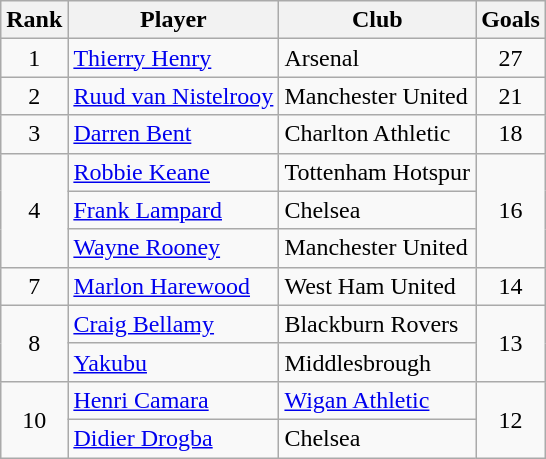<table class="wikitable">
<tr>
<th>Rank</th>
<th>Player</th>
<th>Club</th>
<th>Goals</th>
</tr>
<tr>
<td align=center>1</td>
<td> <a href='#'>Thierry Henry</a></td>
<td>Arsenal</td>
<td align=center>27</td>
</tr>
<tr>
<td align=center>2</td>
<td> <a href='#'>Ruud van Nistelrooy</a></td>
<td>Manchester United</td>
<td align=center>21</td>
</tr>
<tr>
<td align=center>3</td>
<td> <a href='#'>Darren Bent</a></td>
<td>Charlton Athletic</td>
<td align=center>18</td>
</tr>
<tr>
<td rowspan="3" style="text-align:center;">4</td>
<td> <a href='#'>Robbie Keane</a></td>
<td>Tottenham Hotspur</td>
<td rowspan="3" style="text-align:center;">16</td>
</tr>
<tr>
<td> <a href='#'>Frank Lampard</a></td>
<td>Chelsea</td>
</tr>
<tr>
<td> <a href='#'>Wayne Rooney</a></td>
<td>Manchester United</td>
</tr>
<tr>
<td align=center>7</td>
<td> <a href='#'>Marlon Harewood</a></td>
<td>West Ham United</td>
<td align=center>14</td>
</tr>
<tr>
<td rowspan="2" style="text-align:center;">8</td>
<td> <a href='#'>Craig Bellamy</a></td>
<td>Blackburn Rovers</td>
<td rowspan="2" style="text-align:center;">13</td>
</tr>
<tr>
<td> <a href='#'>Yakubu</a></td>
<td>Middlesbrough</td>
</tr>
<tr>
<td rowspan="2" style="text-align:center;">10</td>
<td> <a href='#'>Henri Camara</a></td>
<td><a href='#'>Wigan Athletic</a></td>
<td rowspan="2" style="text-align:center;">12</td>
</tr>
<tr>
<td> <a href='#'>Didier Drogba</a></td>
<td>Chelsea</td>
</tr>
</table>
